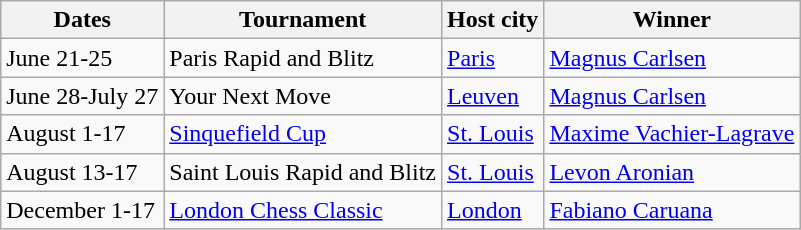<table class=wikitable>
<tr>
<th>Dates</th>
<th>Tournament</th>
<th>Host city</th>
<th>Winner</th>
</tr>
<tr>
<td>June 21-25</td>
<td>Paris Rapid and Blitz</td>
<td> <a href='#'>Paris</a></td>
<td> <a href='#'>Magnus Carlsen</a></td>
</tr>
<tr>
<td>June 28-July 27</td>
<td>Your Next Move</td>
<td> <a href='#'>Leuven</a></td>
<td> <a href='#'>Magnus Carlsen</a></td>
</tr>
<tr>
<td>August 1-17</td>
<td><a href='#'>Sinquefield Cup</a></td>
<td> <a href='#'>St. Louis</a></td>
<td> <a href='#'>Maxime Vachier-Lagrave</a></td>
</tr>
<tr>
<td>August 13-17</td>
<td>Saint Louis Rapid and Blitz</td>
<td> <a href='#'>St. Louis</a></td>
<td> <a href='#'>Levon Aronian</a></td>
</tr>
<tr>
<td>December 1-17</td>
<td><a href='#'>London Chess Classic</a></td>
<td> <a href='#'>London</a></td>
<td> <a href='#'>Fabiano Caruana</a></td>
</tr>
</table>
